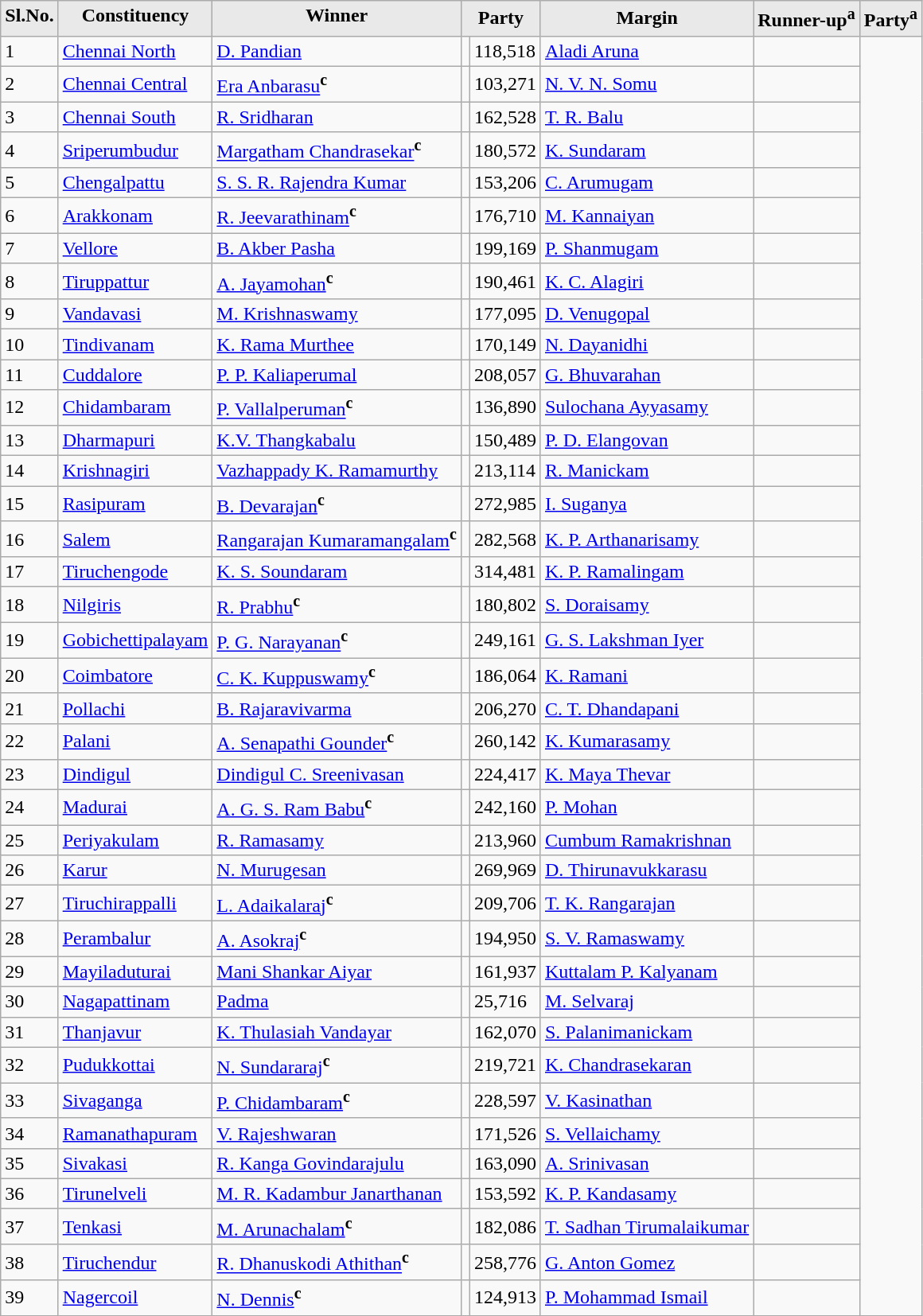<table class="wikitable sortable">
<tr>
<th style="background-color:#E9E9E9" align=left valign=top>Sl.No.</th>
<th style="background-color:#E9E9E9" align=left valign=top>Constituency</th>
<th style="background-color:#E9E9E9" align=left valign=top>Winner</th>
<th style="background-color:#E9E9E9" align=right colspan="2">Party</th>
<th style="background-color:#E9E9E9" align=right>Margin</th>
<th style="background-color:#E9E9E9" align=right>Runner-up<sup>a</sup></th>
<th style="background-color:#E9E9E9" align=right colspan="2">Party<sup>a</sup></th>
</tr>
<tr>
<td>1</td>
<td><a href='#'>Chennai North</a></td>
<td><a href='#'>D. Pandian</a></td>
<td></td>
<td>118,518</td>
<td><a href='#'>Aladi Aruna</a></td>
<td></td>
</tr>
<tr>
<td>2</td>
<td><a href='#'>Chennai Central</a></td>
<td><a href='#'>Era Anbarasu</a><sup><strong>c</strong></sup></td>
<td></td>
<td>103,271</td>
<td><a href='#'>N. V. N. Somu</a></td>
<td></td>
</tr>
<tr>
<td>3</td>
<td><a href='#'>Chennai South</a></td>
<td><a href='#'>R. Sridharan</a></td>
<td></td>
<td>162,528</td>
<td><a href='#'>T. R. Balu</a></td>
<td></td>
</tr>
<tr>
<td>4</td>
<td><a href='#'>Sriperumbudur</a></td>
<td><a href='#'>Margatham Chandrasekar</a><sup><strong>c</strong></sup></td>
<td></td>
<td>180,572</td>
<td><a href='#'>K. Sundaram</a></td>
<td></td>
</tr>
<tr>
<td>5</td>
<td><a href='#'>Chengalpattu</a></td>
<td><a href='#'>S. S. R. Rajendra Kumar</a></td>
<td></td>
<td>153,206</td>
<td><a href='#'>C. Arumugam</a></td>
<td></td>
</tr>
<tr>
<td>6</td>
<td><a href='#'>Arakkonam</a></td>
<td><a href='#'>R. Jeevarathinam</a><sup><strong>c</strong></sup></td>
<td></td>
<td>176,710</td>
<td><a href='#'>M. Kannaiyan</a></td>
<td></td>
</tr>
<tr>
<td>7</td>
<td><a href='#'>Vellore</a></td>
<td><a href='#'>B. Akber Pasha</a></td>
<td></td>
<td>199,169</td>
<td><a href='#'>P. Shanmugam</a></td>
<td></td>
</tr>
<tr>
<td>8</td>
<td><a href='#'>Tiruppattur</a></td>
<td><a href='#'>A. Jayamohan</a><sup><strong>c</strong></sup></td>
<td></td>
<td>190,461</td>
<td><a href='#'>K. C. Alagiri</a></td>
<td></td>
</tr>
<tr>
<td>9</td>
<td><a href='#'>Vandavasi</a></td>
<td><a href='#'>M. Krishnaswamy</a></td>
<td></td>
<td>177,095</td>
<td><a href='#'>D. Venugopal</a></td>
<td></td>
</tr>
<tr>
<td>10</td>
<td><a href='#'>Tindivanam</a></td>
<td><a href='#'>K. Rama Murthee</a></td>
<td></td>
<td>170,149</td>
<td><a href='#'>N. Dayanidhi</a></td>
<td></td>
</tr>
<tr>
<td>11</td>
<td><a href='#'>Cuddalore</a></td>
<td><a href='#'>P. P. Kaliaperumal</a></td>
<td></td>
<td>208,057</td>
<td><a href='#'>G. Bhuvarahan</a></td>
<td></td>
</tr>
<tr>
<td>12</td>
<td><a href='#'>Chidambaram</a></td>
<td><a href='#'>P. Vallalperuman</a><sup><strong>c</strong></sup></td>
<td></td>
<td>136,890</td>
<td><a href='#'>Sulochana Ayyasamy</a></td>
<td></td>
</tr>
<tr>
<td>13</td>
<td><a href='#'>Dharmapuri</a></td>
<td><a href='#'>K.V. Thangkabalu</a></td>
<td></td>
<td>150,489</td>
<td><a href='#'>P. D. Elangovan</a></td>
<td></td>
</tr>
<tr>
<td>14</td>
<td><a href='#'>Krishnagiri</a></td>
<td><a href='#'>Vazhappady K. Ramamurthy</a></td>
<td></td>
<td>213,114</td>
<td><a href='#'>R. Manickam</a></td>
<td></td>
</tr>
<tr>
<td>15</td>
<td><a href='#'>Rasipuram</a></td>
<td><a href='#'>B. Devarajan</a><sup><strong>c</strong></sup></td>
<td></td>
<td>272,985</td>
<td><a href='#'>I. Suganya</a></td>
<td></td>
</tr>
<tr>
<td>16</td>
<td><a href='#'>Salem</a></td>
<td><a href='#'>Rangarajan Kumaramangalam</a><sup><strong>c</strong></sup></td>
<td></td>
<td>282,568</td>
<td><a href='#'>K. P. Arthanarisamy</a></td>
<td></td>
</tr>
<tr>
<td>17</td>
<td><a href='#'>Tiruchengode</a></td>
<td><a href='#'>K. S. Soundaram</a></td>
<td></td>
<td>314,481</td>
<td><a href='#'>K. P. Ramalingam</a></td>
<td></td>
</tr>
<tr>
<td>18</td>
<td><a href='#'>Nilgiris</a></td>
<td><a href='#'>R. Prabhu</a><sup><strong>c</strong></sup></td>
<td></td>
<td>180,802</td>
<td><a href='#'>S. Doraisamy</a></td>
<td></td>
</tr>
<tr>
<td>19</td>
<td><a href='#'>Gobichettipalayam</a></td>
<td><a href='#'>P. G. Narayanan</a><sup><strong>c</strong></sup></td>
<td></td>
<td>249,161</td>
<td><a href='#'>G. S. Lakshman Iyer</a></td>
<td></td>
</tr>
<tr>
<td>20</td>
<td><a href='#'>Coimbatore</a></td>
<td><a href='#'>C. K. Kuppuswamy</a><sup><strong>c</strong></sup></td>
<td></td>
<td>186,064</td>
<td><a href='#'>K. Ramani</a></td>
<td></td>
</tr>
<tr>
<td>21</td>
<td><a href='#'>Pollachi</a></td>
<td><a href='#'>B. Rajaravivarma</a></td>
<td></td>
<td>206,270</td>
<td><a href='#'>C. T. Dhandapani</a></td>
<td></td>
</tr>
<tr>
<td>22</td>
<td><a href='#'>Palani</a></td>
<td><a href='#'>A. Senapathi Gounder</a><sup><strong>c</strong></sup></td>
<td></td>
<td>260,142</td>
<td><a href='#'>K. Kumarasamy</a></td>
<td></td>
</tr>
<tr>
<td>23</td>
<td><a href='#'>Dindigul</a></td>
<td><a href='#'>Dindigul C. Sreenivasan</a></td>
<td></td>
<td>224,417</td>
<td><a href='#'>K. Maya Thevar</a></td>
<td></td>
</tr>
<tr>
<td>24</td>
<td><a href='#'>Madurai</a></td>
<td><a href='#'>A. G. S. Ram Babu</a><sup><strong>c</strong></sup></td>
<td></td>
<td>242,160</td>
<td><a href='#'>P. Mohan</a></td>
<td></td>
</tr>
<tr>
<td>25</td>
<td><a href='#'>Periyakulam</a></td>
<td><a href='#'>R. Ramasamy</a></td>
<td></td>
<td>213,960</td>
<td><a href='#'>Cumbum Ramakrishnan</a></td>
<td></td>
</tr>
<tr>
<td>26</td>
<td><a href='#'>Karur</a></td>
<td><a href='#'>N. Murugesan</a></td>
<td></td>
<td>269,969</td>
<td><a href='#'>D. Thirunavukkarasu</a></td>
<td></td>
</tr>
<tr>
<td>27</td>
<td><a href='#'>Tiruchirappalli</a></td>
<td><a href='#'>L. Adaikalaraj</a><sup><strong>c</strong></sup></td>
<td></td>
<td>209,706</td>
<td><a href='#'>T. K. Rangarajan</a></td>
<td></td>
</tr>
<tr>
<td>28</td>
<td><a href='#'>Perambalur</a></td>
<td><a href='#'>A. Asokraj</a><sup><strong>c</strong></sup></td>
<td></td>
<td>194,950</td>
<td><a href='#'>S. V. Ramaswamy</a></td>
<td></td>
</tr>
<tr>
<td>29</td>
<td><a href='#'>Mayiladuturai</a></td>
<td><a href='#'>Mani Shankar Aiyar</a></td>
<td></td>
<td>161,937</td>
<td><a href='#'>Kuttalam P. Kalyanam</a></td>
<td></td>
</tr>
<tr>
<td>30</td>
<td><a href='#'>Nagapattinam</a></td>
<td><a href='#'>Padma</a></td>
<td></td>
<td>25,716</td>
<td><a href='#'>M. Selvaraj</a></td>
<td></td>
</tr>
<tr>
<td>31</td>
<td><a href='#'>Thanjavur</a></td>
<td><a href='#'>K. Thulasiah Vandayar</a></td>
<td></td>
<td>162,070</td>
<td><a href='#'>S. Palanimanickam</a></td>
<td></td>
</tr>
<tr>
<td>32</td>
<td><a href='#'>Pudukkottai</a></td>
<td><a href='#'>N. Sundararaj</a><sup><strong>c</strong></sup></td>
<td></td>
<td>219,721</td>
<td><a href='#'>K. Chandrasekaran</a></td>
<td></td>
</tr>
<tr>
<td>33</td>
<td><a href='#'>Sivaganga</a></td>
<td><a href='#'>P. Chidambaram</a><sup><strong>c</strong></sup></td>
<td></td>
<td>228,597</td>
<td><a href='#'>V. Kasinathan</a></td>
<td></td>
</tr>
<tr>
<td>34</td>
<td><a href='#'>Ramanathapuram</a></td>
<td><a href='#'>V. Rajeshwaran</a></td>
<td></td>
<td>171,526</td>
<td><a href='#'>S. Vellaichamy</a></td>
<td></td>
</tr>
<tr>
<td>35</td>
<td><a href='#'>Sivakasi</a></td>
<td><a href='#'>R. Kanga Govindarajulu</a></td>
<td></td>
<td>163,090</td>
<td><a href='#'>A. Srinivasan</a></td>
<td></td>
</tr>
<tr>
<td>36</td>
<td><a href='#'>Tirunelveli</a></td>
<td><a href='#'>M. R. Kadambur Janarthanan</a></td>
<td></td>
<td>153,592</td>
<td><a href='#'>K. P. Kandasamy</a></td>
<td></td>
</tr>
<tr>
<td>37</td>
<td><a href='#'>Tenkasi</a></td>
<td><a href='#'>M. Arunachalam</a><sup><strong>c</strong></sup></td>
<td></td>
<td>182,086</td>
<td><a href='#'>T. Sadhan Tirumalaikumar</a></td>
<td></td>
</tr>
<tr>
<td>38</td>
<td><a href='#'>Tiruchendur</a></td>
<td><a href='#'>R. Dhanuskodi Athithan</a><sup><strong>c</strong></sup></td>
<td></td>
<td>258,776</td>
<td><a href='#'>G. Anton Gomez</a></td>
<td></td>
</tr>
<tr>
<td>39</td>
<td><a href='#'>Nagercoil</a></td>
<td><a href='#'>N. Dennis</a><sup><strong>c</strong></sup></td>
<td></td>
<td>124,913</td>
<td><a href='#'>P. Mohammad Ismail</a></td>
<td></td>
</tr>
<tr>
</tr>
</table>
